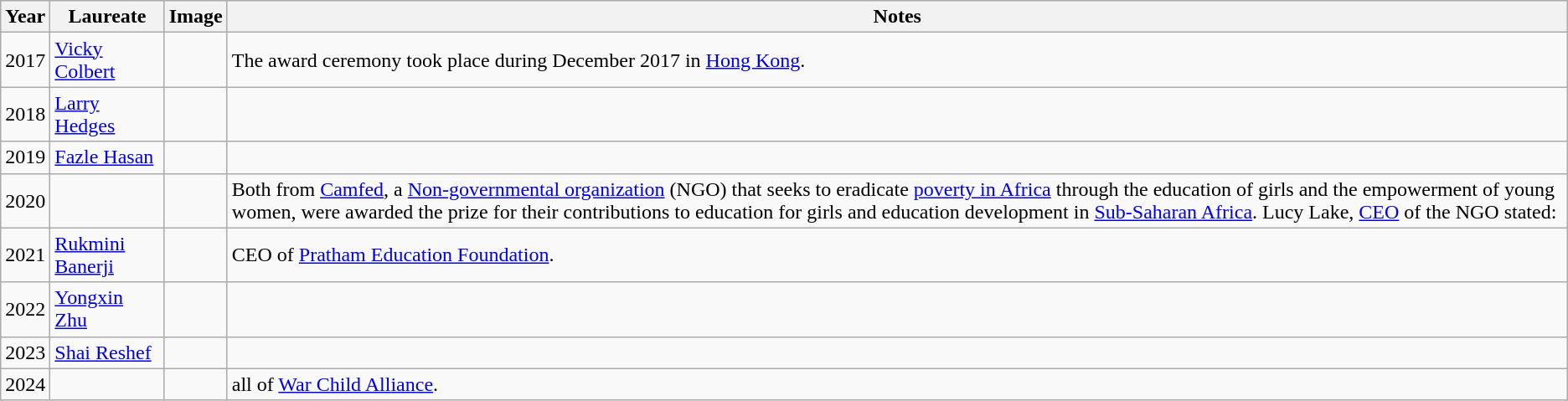<table class="wikitable">
<tr>
<th>Year</th>
<th>Laureate</th>
<th>Image</th>
<th>Notes</th>
</tr>
<tr>
<td>2017</td>
<td><a href='#'>Vicky Colbert</a></td>
<td></td>
<td>The award ceremony took place during December 2017 in <a href='#'>Hong Kong</a>.</td>
</tr>
<tr>
<td>2018</td>
<td><a href='#'>Larry Hedges</a></td>
<td></td>
<td></td>
</tr>
<tr>
<td>2019</td>
<td><a href='#'>Fazle Hasan</a></td>
<td></td>
<td></td>
</tr>
<tr>
<td>2020</td>
<td></td>
<td></td>
<td>Both from <a href='#'>Camfed</a>, a <a href='#'>Non-governmental organization</a> (NGO) that seeks to eradicate <a href='#'>poverty in Africa</a> through the education of girls and the empowerment of young women, were awarded the prize for their contributions to education for girls and education development in <a href='#'>Sub-Saharan Africa</a>. Lucy Lake, <a href='#'>CEO</a> of the NGO stated:<br></td>
</tr>
<tr>
<td>2021</td>
<td><a href='#'>Rukmini Banerji</a></td>
<td></td>
<td>CEO of <a href='#'>Pratham Education Foundation</a>.</td>
</tr>
<tr>
<td>2022</td>
<td><a href='#'>Yongxin Zhu</a></td>
<td></td>
<td></td>
</tr>
<tr>
<td>2023</td>
<td><a href='#'>Shai Reshef</a></td>
<td></td>
<td></td>
</tr>
<tr>
<td>2024</td>
<td></td>
<td></td>
<td>all of <a href='#'>War Child Alliance</a>.</td>
</tr>
</table>
